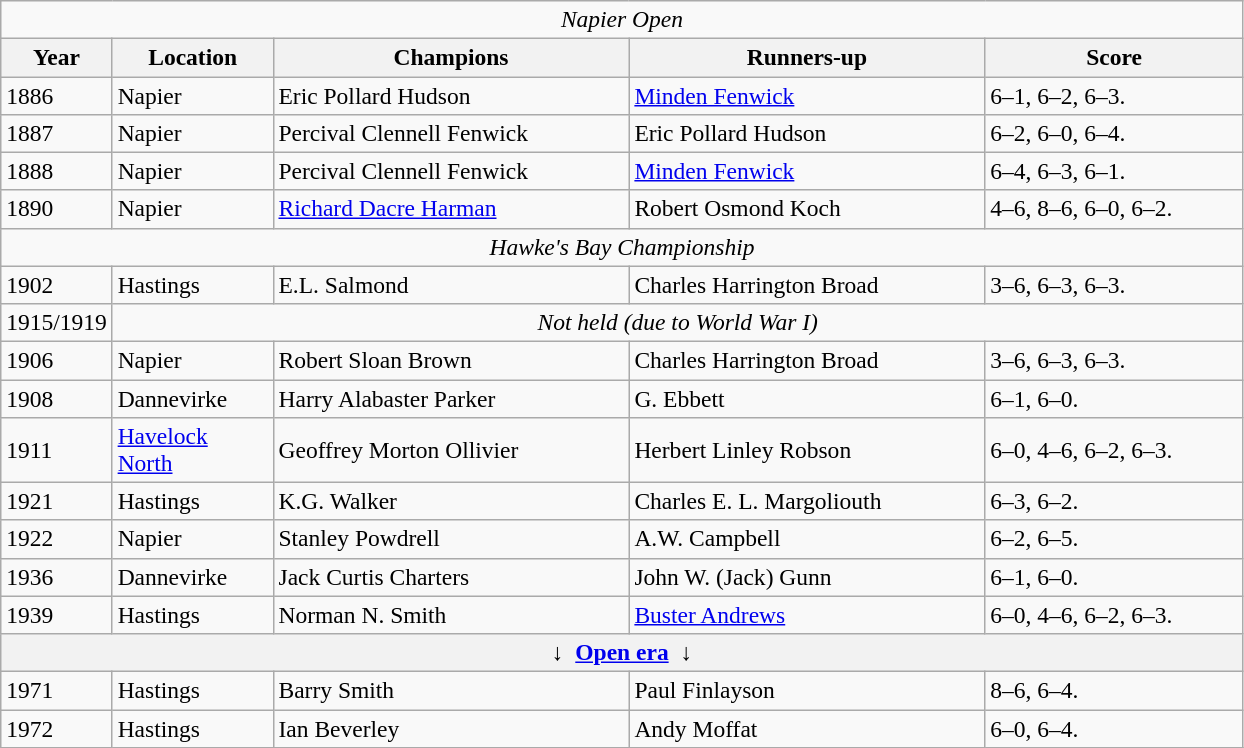<table class="wikitable" style="font-size:98%;">
<tr>
<td colspan=5 align=center><em>Napier Open</em></td>
</tr>
<tr>
<th style="width:60px;">Year</th>
<th style="width:100px;">Location</th>
<th style="width:230px;">Champions</th>
<th style="width:230px;">Runners-up</th>
<th style="width:165px;">Score</th>
</tr>
<tr>
<td>1886</td>
<td>Napier</td>
<td> Eric Pollard Hudson</td>
<td>  <a href='#'>Minden Fenwick</a></td>
<td>6–1, 6–2, 6–3.</td>
</tr>
<tr>
<td>1887</td>
<td>Napier</td>
<td> Percival Clennell Fenwick</td>
<td> Eric Pollard Hudson</td>
<td>6–2, 6–0, 6–4.</td>
</tr>
<tr>
<td>1888</td>
<td>Napier</td>
<td> Percival Clennell Fenwick</td>
<td>  <a href='#'>Minden Fenwick</a></td>
<td>6–4, 6–3, 6–1.</td>
</tr>
<tr>
<td>1890</td>
<td>Napier</td>
<td> <a href='#'>Richard Dacre Harman</a></td>
<td> Robert Osmond Koch</td>
<td>4–6, 8–6, 6–0, 6–2.</td>
</tr>
<tr>
<td colspan=5 align=center><em>Hawke's Bay Championship</em></td>
</tr>
<tr>
<td>1902</td>
<td>Hastings</td>
<td> E.L. Salmond</td>
<td> Charles Harrington Broad</td>
<td>3–6, 6–3, 6–3.</td>
</tr>
<tr>
<td>1915/1919</td>
<td colspan=5 align=center><em>Not held (due to World War I)</em></td>
</tr>
<tr>
<td>1906</td>
<td>Napier</td>
<td> Robert Sloan Brown</td>
<td> Charles Harrington Broad</td>
<td>3–6, 6–3, 6–3.</td>
</tr>
<tr>
<td>1908</td>
<td>Dannevirke</td>
<td> Harry Alabaster Parker</td>
<td> G. Ebbett</td>
<td>6–1, 6–0.</td>
</tr>
<tr>
<td>1911</td>
<td><a href='#'>Havelock North</a></td>
<td> Geoffrey Morton Ollivier</td>
<td> Herbert Linley Robson</td>
<td>6–0, 4–6, 6–2, 6–3.</td>
</tr>
<tr>
<td>1921</td>
<td>Hastings</td>
<td> K.G. Walker</td>
<td> Charles E. L. Margoliouth</td>
<td>6–3, 6–2.</td>
</tr>
<tr>
<td>1922</td>
<td>Napier</td>
<td> Stanley Powdrell</td>
<td> A.W. Campbell</td>
<td>6–2, 6–5.</td>
</tr>
<tr>
<td>1936</td>
<td>Dannevirke</td>
<td> Jack Curtis Charters</td>
<td> John W. (Jack) Gunn</td>
<td>6–1, 6–0.</td>
</tr>
<tr>
<td>1939</td>
<td>Hastings</td>
<td> Norman N. Smith</td>
<td> <a href='#'>Buster Andrews</a></td>
<td>6–0, 4–6, 6–2, 6–3.</td>
</tr>
<tr>
<th colspan=5 align=center>↓  <a href='#'>Open era</a>  ↓</th>
</tr>
<tr>
<td>1971</td>
<td>Hastings</td>
<td> Barry Smith</td>
<td> Paul Finlayson</td>
<td>8–6, 6–4.</td>
</tr>
<tr>
<td>1972</td>
<td>Hastings</td>
<td> Ian Beverley</td>
<td> Andy Moffat</td>
<td>6–0, 6–4.</td>
</tr>
<tr>
</tr>
</table>
